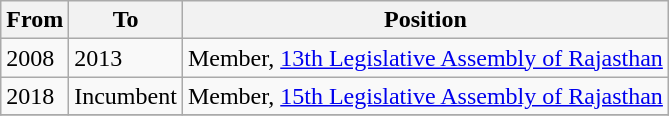<table class="wikitable sortable">
<tr>
<th>From</th>
<th>To</th>
<th>Position</th>
</tr>
<tr>
<td>2008</td>
<td>2013</td>
<td>Member, <a href='#'>13th Legislative Assembly of Rajasthan</a></td>
</tr>
<tr>
<td>2018</td>
<td>Incumbent</td>
<td>Member, <a href='#'>15th Legislative Assembly of Rajasthan</a></td>
</tr>
<tr>
</tr>
</table>
